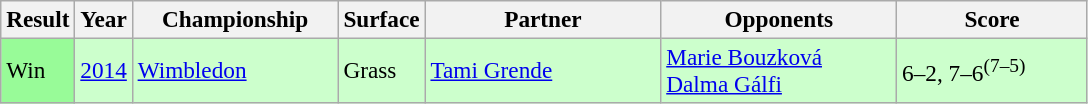<table class="wikitable" style=font-size:97%>
<tr>
<th>Result</th>
<th>Year</th>
<th width=130>Championship</th>
<th>Surface</th>
<th width=150>Partner</th>
<th width=150>Opponents</th>
<th width=120>Score</th>
</tr>
<tr style="background:#cfc;">
<td style="background:#98fb98;">Win</td>
<td><a href='#'>2014</a></td>
<td><a href='#'>Wimbledon</a></td>
<td>Grass</td>
<td> <a href='#'>Tami Grende</a></td>
<td> <a href='#'>Marie Bouzková</a> <br>  <a href='#'>Dalma Gálfi</a></td>
<td>6–2, 7–6<sup>(7–5)</sup></td>
</tr>
</table>
